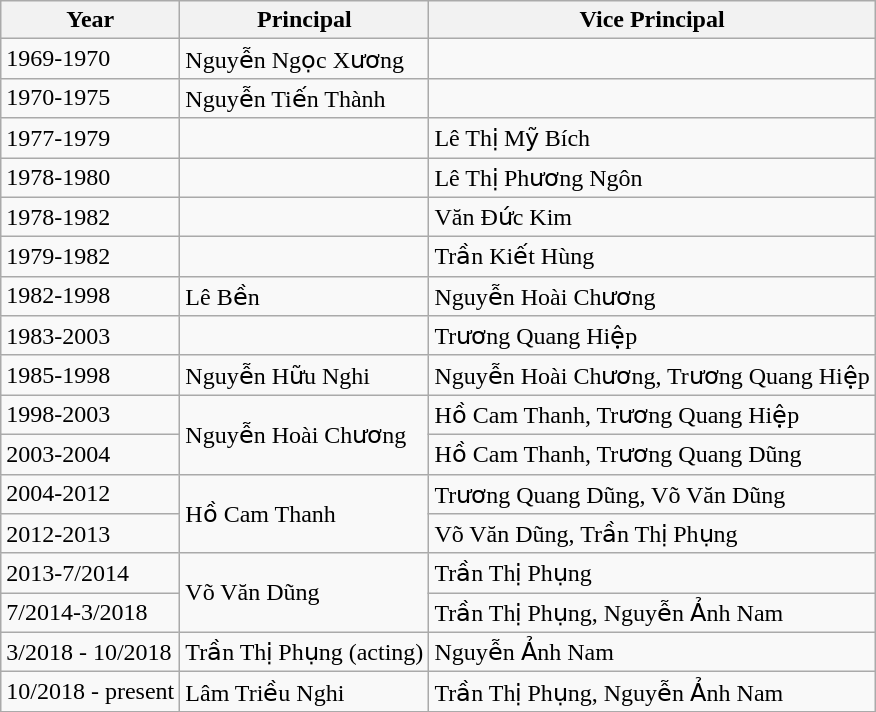<table class="wikitable">
<tr>
<th>Year</th>
<th>Principal</th>
<th>Vice Principal</th>
</tr>
<tr>
<td>1969-1970</td>
<td>Nguyễn Ngọc Xương</td>
<td></td>
</tr>
<tr>
<td>1970-1975</td>
<td>Nguyễn Tiến Thành</td>
<td></td>
</tr>
<tr>
<td>1977-1979</td>
<td></td>
<td>Lê Thị Mỹ Bích</td>
</tr>
<tr>
<td>1978-1980</td>
<td></td>
<td>Lê Thị Phương Ngôn</td>
</tr>
<tr>
<td>1978-1982</td>
<td></td>
<td>Văn Đức Kim</td>
</tr>
<tr>
<td>1979-1982</td>
<td></td>
<td>Trần Kiết Hùng</td>
</tr>
<tr>
<td>1982-1998</td>
<td>Lê Bền</td>
<td>Nguyễn Hoài Chương</td>
</tr>
<tr>
<td>1983-2003</td>
<td></td>
<td>Trương Quang Hiệp</td>
</tr>
<tr>
<td>1985-1998</td>
<td>Nguyễn Hữu Nghi</td>
<td>Nguyễn Hoài Chương, Trương Quang Hiệp</td>
</tr>
<tr>
<td>1998-2003</td>
<td rowspan="2">Nguyễn Hoài Chương</td>
<td>Hồ Cam Thanh, Trương Quang Hiệp</td>
</tr>
<tr>
<td>2003-2004</td>
<td>Hồ Cam Thanh, Trương Quang Dũng</td>
</tr>
<tr>
<td>2004-2012</td>
<td rowspan="2">Hồ Cam Thanh</td>
<td>Trương Quang Dũng, Võ Văn Dũng</td>
</tr>
<tr>
<td>2012-2013</td>
<td>Võ Văn Dũng, Trần Thị Phụng</td>
</tr>
<tr>
<td>2013-7/2014</td>
<td rowspan="2">Võ Văn Dũng</td>
<td>Trần Thị Phụng</td>
</tr>
<tr>
<td>7/2014-3/2018</td>
<td>Trần Thị Phụng, Nguyễn Ảnh Nam</td>
</tr>
<tr>
<td>3/2018 - 10/2018</td>
<td>Trần Thị Phụng (acting)</td>
<td>Nguyễn Ảnh Nam</td>
</tr>
<tr>
<td>10/2018 - present</td>
<td>Lâm Triều Nghi</td>
<td>Trần Thị Phụng, Nguyễn Ảnh Nam</td>
</tr>
<tr>
</tr>
</table>
